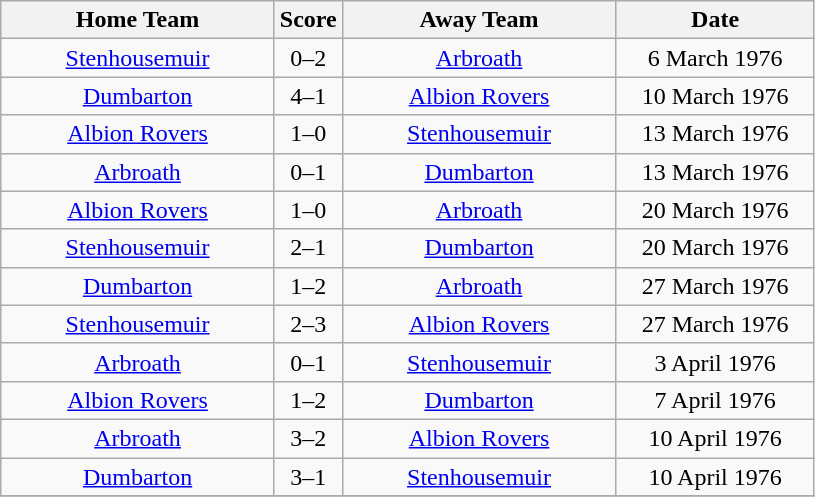<table class="wikitable" style="text-align:center;">
<tr>
<th width=175>Home Team</th>
<th width=20>Score</th>
<th width=175>Away Team</th>
<th width= 125>Date</th>
</tr>
<tr>
<td><a href='#'>Stenhousemuir</a></td>
<td>0–2</td>
<td><a href='#'>Arbroath</a></td>
<td>6 March 1976</td>
</tr>
<tr>
<td><a href='#'>Dumbarton</a></td>
<td>4–1</td>
<td><a href='#'>Albion Rovers</a></td>
<td>10 March 1976</td>
</tr>
<tr>
<td><a href='#'>Albion Rovers</a></td>
<td>1–0</td>
<td><a href='#'>Stenhousemuir</a></td>
<td>13 March 1976</td>
</tr>
<tr>
<td><a href='#'>Arbroath</a></td>
<td>0–1</td>
<td><a href='#'>Dumbarton</a></td>
<td>13 March 1976</td>
</tr>
<tr>
<td><a href='#'>Albion Rovers</a></td>
<td>1–0</td>
<td><a href='#'>Arbroath</a></td>
<td>20 March 1976</td>
</tr>
<tr>
<td><a href='#'>Stenhousemuir</a></td>
<td>2–1</td>
<td><a href='#'>Dumbarton</a></td>
<td>20 March 1976</td>
</tr>
<tr>
<td><a href='#'>Dumbarton</a></td>
<td>1–2</td>
<td><a href='#'>Arbroath</a></td>
<td>27 March 1976</td>
</tr>
<tr>
<td><a href='#'>Stenhousemuir</a></td>
<td>2–3</td>
<td><a href='#'>Albion Rovers</a></td>
<td>27 March 1976</td>
</tr>
<tr>
<td><a href='#'>Arbroath</a></td>
<td>0–1</td>
<td><a href='#'>Stenhousemuir</a></td>
<td>3 April 1976</td>
</tr>
<tr>
<td><a href='#'>Albion Rovers</a></td>
<td>1–2</td>
<td><a href='#'>Dumbarton</a></td>
<td>7 April 1976</td>
</tr>
<tr>
<td><a href='#'>Arbroath</a></td>
<td>3–2</td>
<td><a href='#'>Albion Rovers</a></td>
<td>10 April 1976</td>
</tr>
<tr>
<td><a href='#'>Dumbarton</a></td>
<td>3–1</td>
<td><a href='#'>Stenhousemuir</a></td>
<td>10 April 1976</td>
</tr>
<tr>
</tr>
</table>
